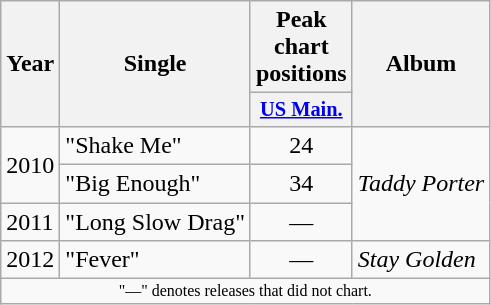<table class="wikitable">
<tr>
<th rowspan="2">Year</th>
<th rowspan="2">Single</th>
<th colspan="1">Peak chart positions</th>
<th rowspan="2">Album</th>
</tr>
<tr>
<th style="width:3em;font-size:85%"><a href='#'>US Main.</a><br></th>
</tr>
<tr>
<td rowspan="2">2010</td>
<td>"Shake Me"</td>
<td style="text-align:center;">24</td>
<td rowspan="3"><em>Taddy Porter</em></td>
</tr>
<tr>
<td>"Big Enough"</td>
<td style="text-align:center;">34</td>
</tr>
<tr>
<td rowspan="1">2011</td>
<td>"Long Slow Drag"</td>
<td style="text-align:center;">—</td>
</tr>
<tr>
<td rowspan="1">2012</td>
<td>"Fever"</td>
<td style="text-align:center;">—</td>
<td rowspan="1"><em>Stay Golden</em></td>
</tr>
<tr>
<td colspan="4" style="text-align:center; font-size:8pt;">"—" denotes releases that did not chart.</td>
</tr>
</table>
